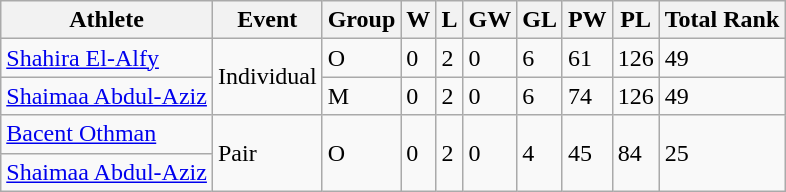<table class="wikitable">
<tr>
<th>Athlete</th>
<th>Event</th>
<th>Group</th>
<th>W</th>
<th>L</th>
<th>GW</th>
<th>GL</th>
<th>PW</th>
<th>PL</th>
<th>Total Rank</th>
</tr>
<tr>
<td><a href='#'>Shahira El-Alfy</a></td>
<td rowspan="2">Individual</td>
<td>O</td>
<td>0</td>
<td>2</td>
<td>0</td>
<td>6</td>
<td>61</td>
<td>126</td>
<td>49</td>
</tr>
<tr>
<td><a href='#'>Shaimaa Abdul-Aziz</a></td>
<td>M</td>
<td>0</td>
<td>2</td>
<td>0</td>
<td>6</td>
<td>74</td>
<td>126</td>
<td>49</td>
</tr>
<tr>
<td><a href='#'>Bacent Othman</a></td>
<td rowspan="2">Pair</td>
<td rowspan="2">O</td>
<td rowspan="2">0</td>
<td rowspan="2">2</td>
<td rowspan="2">0</td>
<td rowspan="2">4</td>
<td rowspan="2">45</td>
<td rowspan="2">84</td>
<td rowspan="2">25</td>
</tr>
<tr>
<td><a href='#'>Shaimaa Abdul-Aziz</a></td>
</tr>
</table>
